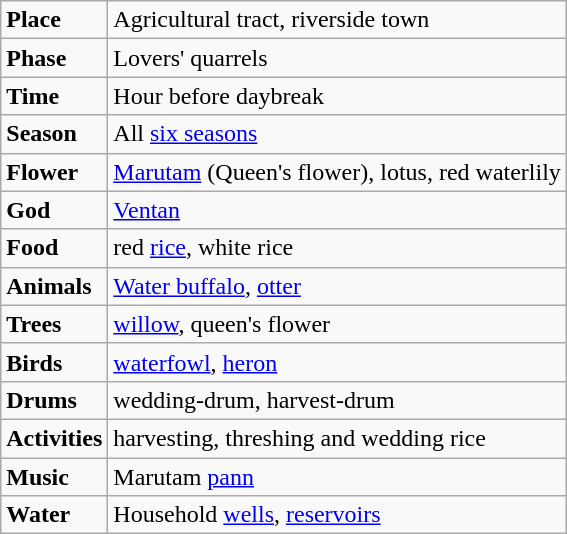<table class="wikitable" align="left" border="1">
<tr>
<td><strong>Place</strong></td>
<td>Agricultural tract, riverside town</td>
</tr>
<tr>
<td><strong>Phase</strong></td>
<td>Lovers' quarrels</td>
</tr>
<tr>
<td><strong>Time</strong></td>
<td>Hour before daybreak</td>
</tr>
<tr>
<td><strong>Season</strong></td>
<td>All <a href='#'>six seasons</a></td>
</tr>
<tr>
<td><strong>Flower</strong></td>
<td><a href='#'>Marutam</a> (Queen's flower), lotus, red waterlily</td>
</tr>
<tr>
<td><strong>God</strong></td>
<td><a href='#'>Ventan</a></td>
</tr>
<tr>
<td><strong>Food</strong></td>
<td>red <a href='#'>rice</a>, white rice</td>
</tr>
<tr>
<td><strong>Animals</strong></td>
<td><a href='#'>Water buffalo</a>, <a href='#'>otter</a></td>
</tr>
<tr>
<td><strong>Trees</strong></td>
<td><a href='#'>willow</a>, queen's flower</td>
</tr>
<tr>
<td><strong>Birds</strong></td>
<td><a href='#'>waterfowl</a>, <a href='#'>heron</a></td>
</tr>
<tr>
<td><strong>Drums</strong></td>
<td>wedding-drum, harvest-drum</td>
</tr>
<tr>
<td><strong>Activities</strong></td>
<td>harvesting, threshing and wedding rice</td>
</tr>
<tr>
<td><strong>Music</strong></td>
<td>Marutam <a href='#'>pann</a></td>
</tr>
<tr>
<td><strong>Water</strong></td>
<td>Household <a href='#'>wells</a>, <a href='#'>reservoirs</a></td>
</tr>
</table>
